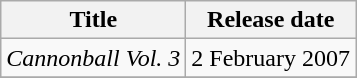<table class="wikitable">
<tr>
<th>Title</th>
<th>Release date</th>
</tr>
<tr>
<td><em>Cannonball Vol. 3</em></td>
<td>2 February 2007</td>
</tr>
<tr>
</tr>
</table>
